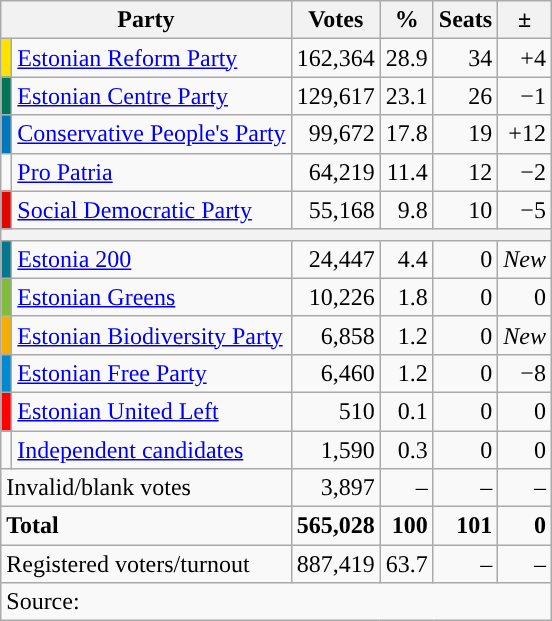<table class=wikitable style=text-align:right>
<tr>
<th colspan=2>Party</th>
<th>Votes</th>
<th>%</th>
<th>Seats</th>
<th>±</th>
</tr>
<tr>
<td style="background:#FFE200"></td>
<td align=left><a href='#'>Estonian Reform Party</a></td>
<td>162,364</td>
<td>28.9</td>
<td>34</td>
<td>+4</td>
</tr>
<tr>
<td style="background:#007557"></td>
<td align=left><a href='#'>Estonian Centre Party</a></td>
<td>129,617</td>
<td>23.1</td>
<td>26</td>
<td>−1</td>
</tr>
<tr>
<td style="background:#0077BD"></td>
<td align=left><a href='#'>Conservative People's Party</a></td>
<td>99,672</td>
<td>17.8</td>
<td>19</td>
<td>+12</td>
</tr>
<tr>
<td style="background:"></td>
<td align=left><a href='#'>Pro Patria</a></td>
<td>64,219</td>
<td>11.4</td>
<td>12</td>
<td>−2</td>
</tr>
<tr>
<td style="background:#E10600"></td>
<td align=left><a href='#'>Social Democratic Party</a></td>
<td>55,168</td>
<td>9.8</td>
<td>10</td>
<td>−5</td>
</tr>
<tr>
<th colspan=6></th>
</tr>
<tr>
<td style="background:#06778d"></td>
<td align=left><a href='#'>Estonia 200</a></td>
<td>24,447</td>
<td>4.4</td>
<td>0</td>
<td><em>New</em></td>
</tr>
<tr>
<td style="background:#80bb3d"></td>
<td align=left><a href='#'>Estonian Greens</a></td>
<td>10,226</td>
<td>1.8</td>
<td>0</td>
<td>0</td>
</tr>
<tr>
<td style="background:#F6AE00"></td>
<td align=left><a href='#'>Estonian Biodiversity Party</a></td>
<td>6,858</td>
<td>1.2</td>
<td>0</td>
<td><em>New</em></td>
</tr>
<tr>
<td style="background:#0089d1"></td>
<td align=left><a href='#'>Estonian Free Party</a></td>
<td>6,460</td>
<td>1.2</td>
<td>0</td>
<td>−8</td>
</tr>
<tr>
<td style="background:#ff0000"></td>
<td align=left><a href='#'>Estonian United Left</a></td>
<td>510</td>
<td>0.1</td>
<td>0</td>
<td>0</td>
</tr>
<tr>
<td style="background:"></td>
<td align=left><a href='#'>Independent candidates</a></td>
<td>1,590</td>
<td>0.3</td>
<td>0</td>
<td>0</td>
</tr>
<tr>
<td align=left colspan=2>Invalid/blank votes</td>
<td>3,897</td>
<td>–</td>
<td>–</td>
<td>–</td>
</tr>
<tr>
<td align=left colspan=2><strong>Total</strong></td>
<td><strong>565,028</strong></td>
<td><strong>100</strong></td>
<td><strong>101</strong></td>
<td><strong>0</strong></td>
</tr>
<tr>
<td align=left colspan=2>Registered voters/turnout</td>
<td>887,419</td>
<td>63.7</td>
<td>–</td>
<td>–</td>
</tr>
<tr>
<td align=left colspan=6>Source: </td>
</tr>
</table>
